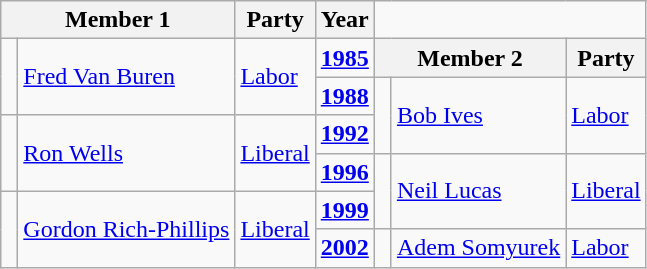<table class="wikitable">
<tr>
<th colspan="2">Member 1</th>
<th>Party</th>
<th>Year</th>
</tr>
<tr>
<td rowspan="2" > </td>
<td rowspan="2"><a href='#'>Fred Van Buren</a></td>
<td rowspan="2"><a href='#'>Labor</a></td>
<td><strong><a href='#'>1985</a></strong></td>
<th colspan="2">Member 2</th>
<th>Party</th>
</tr>
<tr>
<td><strong><a href='#'>1988</a></strong></td>
<td rowspan="2" > </td>
<td rowspan="2"><a href='#'>Bob Ives</a></td>
<td rowspan="2"><a href='#'>Labor</a></td>
</tr>
<tr>
<td rowspan="2" > </td>
<td rowspan="2"><a href='#'>Ron Wells</a></td>
<td rowspan="2"><a href='#'>Liberal</a></td>
<td><strong><a href='#'>1992</a></strong></td>
</tr>
<tr>
<td><strong><a href='#'>1996</a></strong></td>
<td rowspan="2" > </td>
<td rowspan="2"><a href='#'>Neil Lucas</a></td>
<td rowspan="2"><a href='#'>Liberal</a></td>
</tr>
<tr>
<td rowspan="2" > </td>
<td rowspan="2"><a href='#'>Gordon Rich-Phillips</a></td>
<td rowspan="2"><a href='#'>Liberal</a></td>
<td><strong><a href='#'>1999</a></strong></td>
</tr>
<tr>
<td><strong><a href='#'>2002</a></strong></td>
<td> </td>
<td><a href='#'>Adem Somyurek</a></td>
<td><a href='#'>Labor</a></td>
</tr>
</table>
